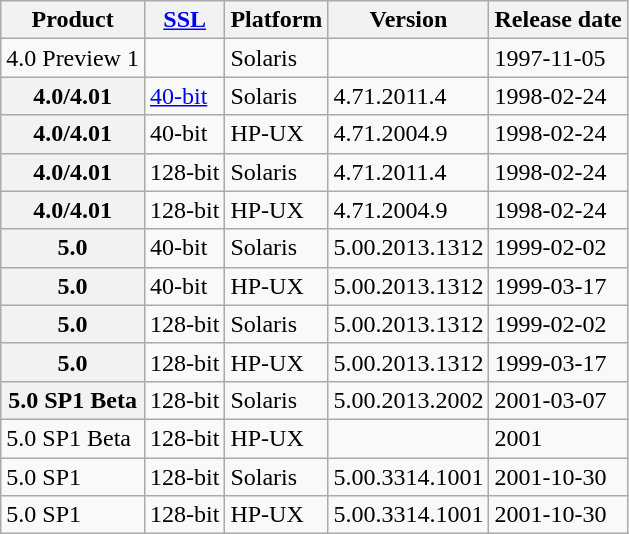<table class="wikitable sortable">
<tr>
<th>Product</th>
<th><a href='#'>SSL</a></th>
<th>Platform</th>
<th>Version</th>
<th>Release date</th>
</tr>
<tr>
<td>4.0 Preview 1</td>
<td></td>
<td>Solaris</td>
<td></td>
<td>1997-11-05</td>
</tr>
<tr>
<th>4.0/4.01</th>
<td><a href='#'>40-bit</a></td>
<td>Solaris</td>
<td>4.71.2011.4</td>
<td>1998-02-24</td>
</tr>
<tr>
<th>4.0/4.01</th>
<td>40-bit</td>
<td>HP-UX</td>
<td>4.71.2004.9</td>
<td>1998-02-24</td>
</tr>
<tr>
<th>4.0/4.01</th>
<td>128-bit</td>
<td>Solaris</td>
<td>4.71.2011.4</td>
<td>1998-02-24</td>
</tr>
<tr>
<th>4.0/4.01</th>
<td>128-bit</td>
<td>HP-UX</td>
<td>4.71.2004.9</td>
<td>1998-02-24</td>
</tr>
<tr>
<th>5.0</th>
<td>40-bit</td>
<td>Solaris</td>
<td>5.00.2013.1312</td>
<td>1999-02-02</td>
</tr>
<tr>
<th>5.0</th>
<td>40-bit</td>
<td>HP-UX</td>
<td>5.00.2013.1312</td>
<td>1999-03-17</td>
</tr>
<tr>
<th>5.0</th>
<td>128-bit</td>
<td>Solaris</td>
<td>5.00.2013.1312</td>
<td>1999-02-02</td>
</tr>
<tr>
<th>5.0</th>
<td>128-bit</td>
<td>HP-UX</td>
<td>5.00.2013.1312</td>
<td>1999-03-17</td>
</tr>
<tr>
<th>5.0 SP1 Beta</th>
<td>128-bit</td>
<td>Solaris</td>
<td>5.00.2013.2002</td>
<td>2001-03-07</td>
</tr>
<tr>
<td>5.0 SP1 Beta</td>
<td>128-bit</td>
<td>HP-UX</td>
<td></td>
<td>2001</td>
</tr>
<tr>
<td>5.0 SP1</td>
<td>128-bit</td>
<td>Solaris</td>
<td>5.00.3314.1001</td>
<td>2001-10-30</td>
</tr>
<tr>
<td>5.0 SP1</td>
<td>128-bit</td>
<td>HP-UX</td>
<td>5.00.3314.1001</td>
<td>2001-10-30</td>
</tr>
</table>
